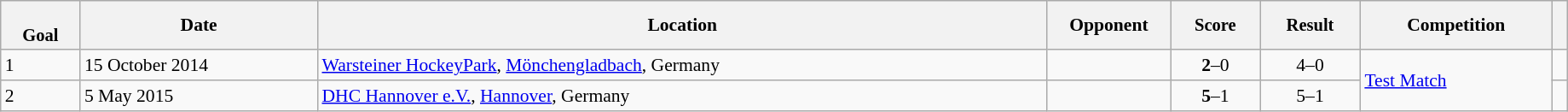<table class="wikitable sortable" style="font-size:90%" width=97%>
<tr>
<th style="font-size:95%;" data-sort-type=number><br>Goal</th>
<th align=center>Date</th>
<th>Location</th>
<th width=90>Opponent</th>
<th data-sort-type="number" style="font-size:95%">Score</th>
<th data-sort-type="number" style="font-size:95%">Result</th>
<th>Competition</th>
<th></th>
</tr>
<tr>
<td>1</td>
<td>15 October 2014</td>
<td><a href='#'>Warsteiner HockeyPark</a>, <a href='#'>Mönchengladbach</a>, Germany</td>
<td></td>
<td align="center"><strong>2</strong>–0</td>
<td align="center">4–0</td>
<td rowspan=2><a href='#'>Test Match</a></td>
<td></td>
</tr>
<tr>
<td>2</td>
<td>5 May 2015</td>
<td><a href='#'>DHC Hannover e.V.</a>, <a href='#'>Hannover</a>, Germany</td>
<td></td>
<td align="center"><strong>5</strong>–1</td>
<td align="center">5–1</td>
<td></td>
</tr>
</table>
